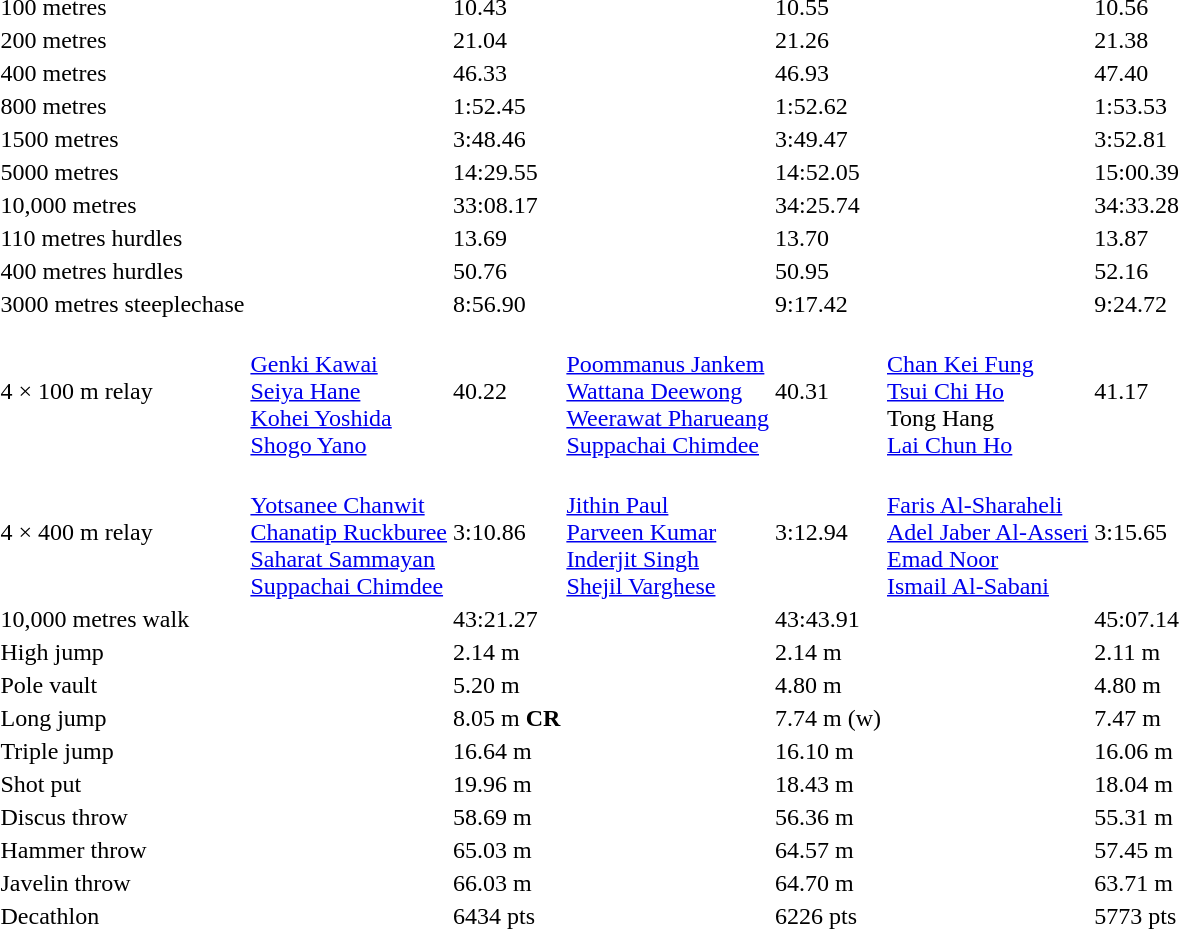<table>
<tr>
<td>100 metres</td>
<td></td>
<td>10.43</td>
<td></td>
<td>10.55</td>
<td></td>
<td>10.56</td>
</tr>
<tr>
<td>200 metres</td>
<td></td>
<td>21.04</td>
<td></td>
<td>21.26</td>
<td></td>
<td>21.38</td>
</tr>
<tr>
<td>400 metres</td>
<td></td>
<td>46.33</td>
<td></td>
<td>46.93</td>
<td></td>
<td>47.40</td>
</tr>
<tr>
<td>800 metres</td>
<td></td>
<td>1:52.45</td>
<td></td>
<td>1:52.62</td>
<td></td>
<td>1:53.53</td>
</tr>
<tr>
<td>1500 metres</td>
<td></td>
<td>3:48.46</td>
<td></td>
<td>3:49.47</td>
<td></td>
<td>3:52.81</td>
</tr>
<tr>
<td>5000 metres</td>
<td></td>
<td>14:29.55</td>
<td></td>
<td>14:52.05</td>
<td></td>
<td>15:00.39</td>
</tr>
<tr>
<td>10,000 metres</td>
<td></td>
<td>33:08.17</td>
<td></td>
<td>34:25.74</td>
<td></td>
<td>34:33.28</td>
</tr>
<tr>
<td>110 metres hurdles</td>
<td></td>
<td>13.69</td>
<td></td>
<td>13.70</td>
<td></td>
<td>13.87</td>
</tr>
<tr>
<td>400 metres hurdles</td>
<td></td>
<td>50.76</td>
<td></td>
<td>50.95</td>
<td></td>
<td>52.16</td>
</tr>
<tr>
<td>3000 metres steeplechase</td>
<td></td>
<td>8:56.90</td>
<td></td>
<td>9:17.42</td>
<td></td>
<td>9:24.72</td>
</tr>
<tr>
<td>4 × 100 m relay</td>
<td><br><a href='#'>Genki Kawai</a><br><a href='#'>Seiya Hane</a><br><a href='#'>Kohei Yoshida</a><br><a href='#'>Shogo Yano</a></td>
<td>40.22</td>
<td><br><a href='#'>Poommanus Jankem</a><br><a href='#'>Wattana Deewong</a><br><a href='#'>Weerawat Pharueang</a><br><a href='#'>Suppachai Chimdee</a></td>
<td>40.31</td>
<td><br><a href='#'>Chan Kei Fung</a><br><a href='#'>Tsui Chi Ho</a><br>Tong Hang<br><a href='#'>Lai Chun Ho</a></td>
<td>41.17</td>
</tr>
<tr>
<td>4 × 400 m relay</td>
<td><br><a href='#'>Yotsanee Chanwit</a><br><a href='#'>Chanatip Ruckburee</a><br><a href='#'>Saharat Sammayan</a><br><a href='#'>Suppachai Chimdee</a></td>
<td>3:10.86</td>
<td><br><a href='#'>Jithin Paul</a><br><a href='#'>Parveen Kumar</a><br><a href='#'>Inderjit Singh</a><br><a href='#'>Shejil Varghese</a></td>
<td>3:12.94</td>
<td><br><a href='#'>Faris Al-Sharaheli</a><br><a href='#'>Adel Jaber Al-Asseri</a><br><a href='#'>Emad Noor</a><br><a href='#'>Ismail Al-Sabani</a></td>
<td>3:15.65</td>
</tr>
<tr>
<td>10,000 metres walk</td>
<td></td>
<td>43:21.27</td>
<td></td>
<td>43:43.91</td>
<td></td>
<td>45:07.14</td>
</tr>
<tr>
<td>High jump</td>
<td></td>
<td>2.14 m</td>
<td></td>
<td>2.14 m</td>
<td></td>
<td>2.11 m</td>
</tr>
<tr>
<td>Pole vault</td>
<td></td>
<td>5.20 m</td>
<td></td>
<td>4.80 m</td>
<td></td>
<td>4.80 m</td>
</tr>
<tr>
<td>Long jump</td>
<td></td>
<td>8.05 m <strong>CR</strong></td>
<td></td>
<td>7.74  m (w)</td>
<td></td>
<td>7.47 m</td>
</tr>
<tr>
<td>Triple jump</td>
<td></td>
<td>16.64 m</td>
<td></td>
<td>16.10 m</td>
<td></td>
<td>16.06 m</td>
</tr>
<tr>
<td>Shot put</td>
<td></td>
<td>19.96 m</td>
<td></td>
<td>18.43 m</td>
<td></td>
<td>18.04 m</td>
</tr>
<tr>
<td>Discus throw</td>
<td></td>
<td>58.69 m</td>
<td></td>
<td>56.36 m</td>
<td></td>
<td>55.31 m</td>
</tr>
<tr>
<td>Hammer throw</td>
<td></td>
<td>65.03 m</td>
<td></td>
<td>64.57 m</td>
<td></td>
<td>57.45 m</td>
</tr>
<tr>
<td>Javelin throw</td>
<td></td>
<td>66.03 m</td>
<td></td>
<td>64.70 m</td>
<td></td>
<td>63.71 m</td>
</tr>
<tr>
<td>Decathlon</td>
<td></td>
<td>6434 pts</td>
<td></td>
<td>6226 pts</td>
<td></td>
<td>5773 pts</td>
</tr>
</table>
